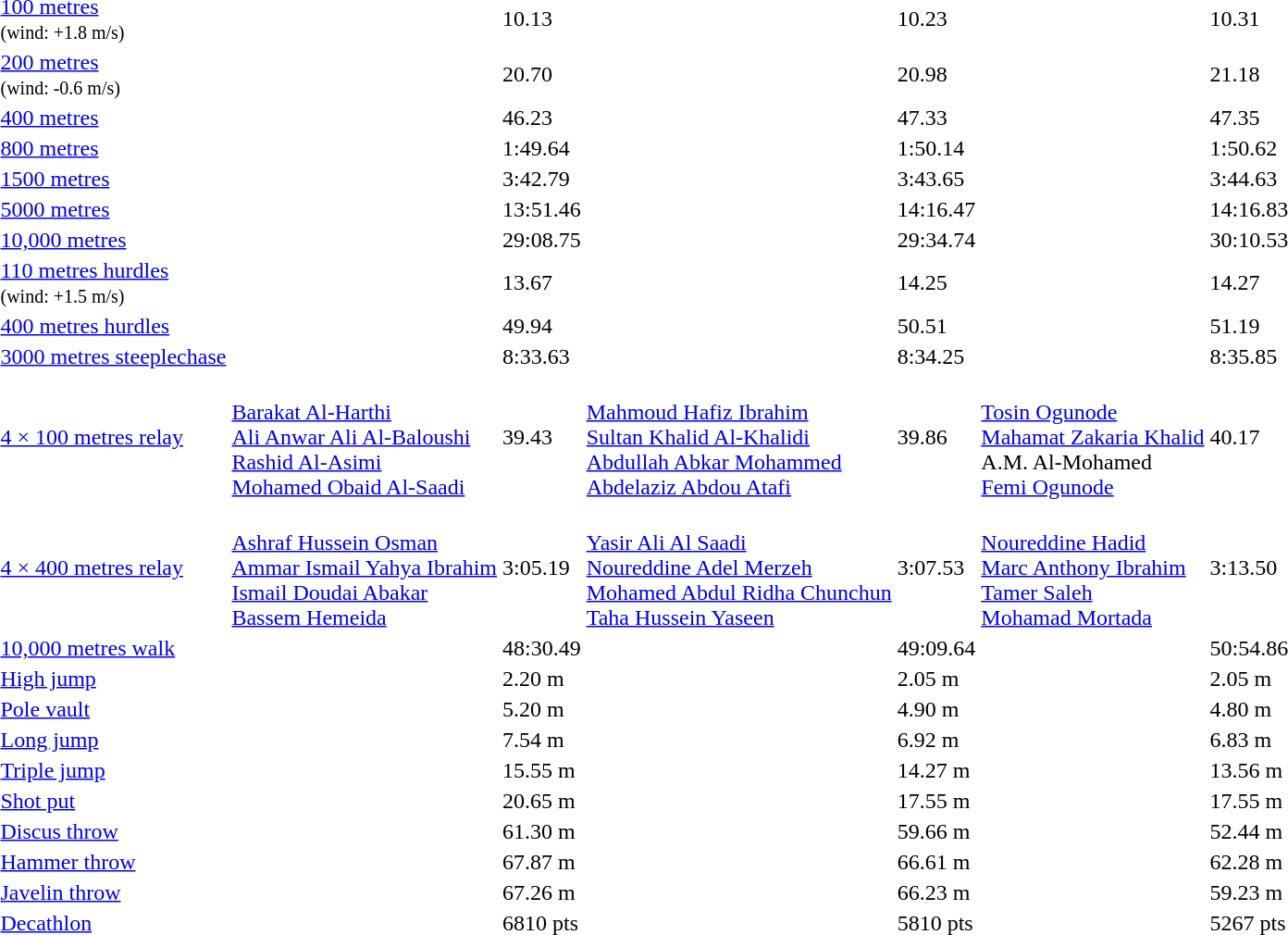<table>
<tr>
<td align=left><a href='#'>100 metres</a><br><small>(wind: +1.8 m/s)</small></td>
<td></td>
<td>10.13</td>
<td></td>
<td>10.23</td>
<td></td>
<td>10.31</td>
</tr>
<tr>
<td align=left><a href='#'>200 metres</a><br><small>(wind: -0.6 m/s)</small></td>
<td></td>
<td>20.70</td>
<td></td>
<td>20.98</td>
<td></td>
<td>21.18</td>
</tr>
<tr>
<td align=left><a href='#'>400 metres</a></td>
<td></td>
<td>46.23</td>
<td></td>
<td>47.33</td>
<td></td>
<td>47.35</td>
</tr>
<tr>
<td align=left><a href='#'>800 metres</a></td>
<td></td>
<td>1:49.64</td>
<td></td>
<td>1:50.14</td>
<td></td>
<td>1:50.62</td>
</tr>
<tr>
<td align=left><a href='#'>1500 metres</a></td>
<td></td>
<td>3:42.79</td>
<td></td>
<td>3:43.65</td>
<td></td>
<td>3:44.63</td>
</tr>
<tr>
<td align=left><a href='#'>5000 metres</a></td>
<td></td>
<td>13:51.46</td>
<td></td>
<td>14:16.47</td>
<td></td>
<td>14:16.83</td>
</tr>
<tr>
<td align=left><a href='#'>10,000 metres</a></td>
<td></td>
<td>29:08.75</td>
<td></td>
<td>29:34.74</td>
<td></td>
<td>30:10.53</td>
</tr>
<tr>
<td align=left><a href='#'>110 metres hurdles</a><br><small>(wind: +1.5 m/s)</small></td>
<td></td>
<td>13.67 </td>
<td></td>
<td>14.25</td>
<td></td>
<td>14.27</td>
</tr>
<tr>
<td align=left><a href='#'>400 metres hurdles</a></td>
<td></td>
<td>49.94</td>
<td></td>
<td>50.51</td>
<td></td>
<td>51.19</td>
</tr>
<tr>
<td align=left><a href='#'>3000 metres steeplechase</a></td>
<td></td>
<td>8:33.63</td>
<td></td>
<td>8:34.25</td>
<td></td>
<td>8:35.85 </td>
</tr>
<tr>
<td align=left><a href='#'>4 × 100 metres relay</a></td>
<td><br><a href='#'>Barakat Al-Harthi</a><br><a href='#'>Ali Anwar Ali Al-Baloushi</a><br><a href='#'>Rashid Al-Asimi</a><br><a href='#'>Mohamed Obaid Al-Saadi</a></td>
<td>39.43</td>
<td><br><a href='#'>Mahmoud Hafiz Ibrahim</a><br><a href='#'>Sultan Khalid Al-Khalidi</a><br><a href='#'>Abdullah Abkar Mohammed</a><br><a href='#'>Abdelaziz Abdou Atafi</a></td>
<td>39.86</td>
<td><br><a href='#'>Tosin Ogunode</a><br><a href='#'>Mahamat Zakaria Khalid</a><br>A.M. Al-Mohamed<br><a href='#'>Femi Ogunode</a></td>
<td>40.17</td>
</tr>
<tr>
<td align=left><a href='#'>4 × 400 metres relay</a></td>
<td><br><a href='#'>Ashraf Hussein Osman</a><br><a href='#'>Ammar Ismail Yahya Ibrahim</a><br><a href='#'>Ismail Doudai Abakar</a><br><a href='#'>Bassem Hemeida</a></td>
<td>3:05.19 </td>
<td><br><a href='#'>Yasir Ali Al Saadi</a><br><a href='#'>Noureddine Adel Merzeh</a><br><a href='#'>Mohamed Abdul Ridha Chunchun</a><br><a href='#'>Taha Hussein Yaseen</a></td>
<td>3:07.53</td>
<td><br><a href='#'>Noureddine Hadid</a><br><a href='#'>Marc Anthony Ibrahim</a><br><a href='#'>Tamer Saleh</a><br><a href='#'>Mohamad Mortada</a></td>
<td>3:13.50 </td>
</tr>
<tr>
<td align=left><a href='#'>10,000 metres walk</a></td>
<td></td>
<td>48:30.49</td>
<td></td>
<td>49:09.64</td>
<td></td>
<td>50:54.86</td>
</tr>
<tr>
<td align=left><a href='#'>High jump</a></td>
<td></td>
<td>2.20 m</td>
<td></td>
<td>2.05 m</td>
<td></td>
<td>2.05 m</td>
</tr>
<tr>
<td align=left><a href='#'>Pole vault</a></td>
<td></td>
<td>5.20 m </td>
<td></td>
<td>4.90 m</td>
<td></td>
<td>4.80 m</td>
</tr>
<tr>
<td align=left><a href='#'>Long jump</a></td>
<td></td>
<td>7.54 m</td>
<td></td>
<td>6.92 m</td>
<td></td>
<td>6.83 m</td>
</tr>
<tr>
<td align=left><a href='#'>Triple jump</a></td>
<td></td>
<td>15.55 m</td>
<td></td>
<td>14.27 m</td>
<td></td>
<td>13.56 m</td>
</tr>
<tr>
<td align=left><a href='#'>Shot put</a></td>
<td></td>
<td>20.65 m </td>
<td></td>
<td>17.55 m</td>
<td></td>
<td>17.55 m</td>
</tr>
<tr>
<td align=left><a href='#'>Discus throw</a></td>
<td></td>
<td>61.30 m</td>
<td></td>
<td>59.66 m</td>
<td></td>
<td>52.44 m</td>
</tr>
<tr>
<td align=left><a href='#'>Hammer throw</a></td>
<td></td>
<td>67.87 m</td>
<td></td>
<td>66.61 m</td>
<td></td>
<td>62.28 m</td>
</tr>
<tr>
<td align=left><a href='#'>Javelin throw</a></td>
<td></td>
<td>67.26 m</td>
<td></td>
<td>66.23 m</td>
<td></td>
<td>59.23 m</td>
</tr>
<tr>
<td align=left><a href='#'>Decathlon</a></td>
<td></td>
<td>6810 pts</td>
<td></td>
<td>5810 pts</td>
<td></td>
<td>5267 pts</td>
</tr>
</table>
